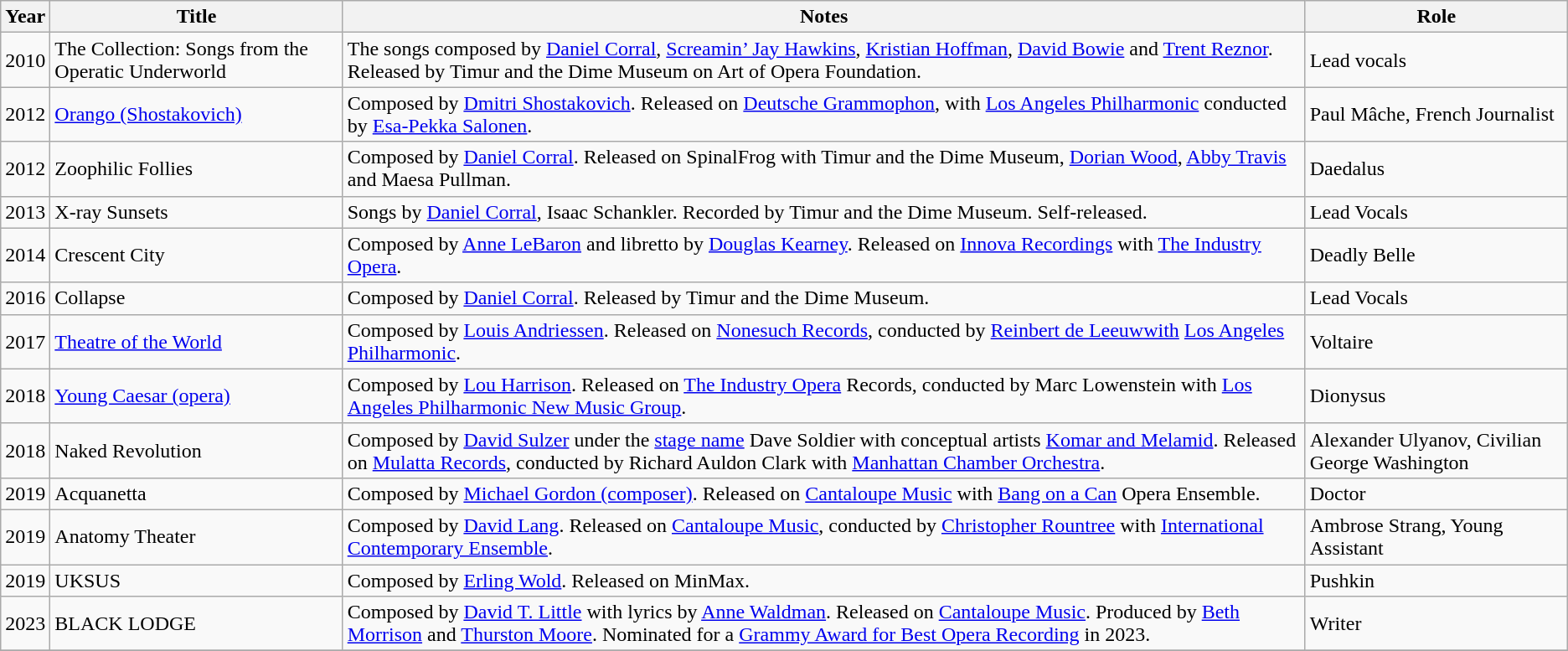<table class="wikitable sortable">
<tr>
<th>Year</th>
<th>Title</th>
<th>Notes</th>
<th>Role</th>
</tr>
<tr>
<td>2010</td>
<td>The Collection: Songs from the Operatic Underworld</td>
<td>The songs composed by <a href='#'>Daniel Corral</a>, <a href='#'>Screamin’ Jay Hawkins</a>, <a href='#'>Kristian Hoffman</a>, <a href='#'>David Bowie</a> and <a href='#'>Trent Reznor</a>. Released by Timur and the Dime Museum on Art of Opera Foundation.</td>
<td>Lead vocals</td>
</tr>
<tr>
<td>2012</td>
<td><a href='#'>Orango (Shostakovich)</a></td>
<td>Composed by <a href='#'>Dmitri Shostakovich</a>. Released on <a href='#'>Deutsche Grammophon</a>, with <a href='#'>Los Angeles Philharmonic</a> conducted by <a href='#'>Esa-Pekka Salonen</a>.</td>
<td>Paul Mâche, French Journalist</td>
</tr>
<tr>
<td>2012</td>
<td>Zoophilic Follies</td>
<td>Composed by <a href='#'>Daniel Corral</a>. Released on SpinalFrog with Timur and the Dime Museum, <a href='#'>Dorian Wood</a>, <a href='#'>Abby Travis</a> and Maesa Pullman.</td>
<td>Daedalus</td>
</tr>
<tr>
<td>2013</td>
<td>X-ray Sunsets</td>
<td>Songs by <a href='#'>Daniel Corral</a>, Isaac Schankler. Recorded by Timur and the Dime Museum. Self-released.</td>
<td>Lead Vocals</td>
</tr>
<tr>
<td>2014</td>
<td>Crescent City</td>
<td>Composed by <a href='#'>Anne LeBaron</a> and libretto by <a href='#'>Douglas Kearney</a>. Released on <a href='#'>Innova Recordings</a> with <a href='#'>The Industry Opera</a>.</td>
<td>Deadly Belle</td>
</tr>
<tr>
<td>2016</td>
<td>Collapse</td>
<td>Composed by <a href='#'>Daniel Corral</a>. Released by Timur and the Dime Museum.</td>
<td>Lead Vocals</td>
</tr>
<tr>
<td>2017</td>
<td><a href='#'>Theatre of the World</a></td>
<td>Composed by <a href='#'>Louis Andriessen</a>. Released on <a href='#'>Nonesuch Records</a>, conducted by <a href='#'>Reinbert de Leeuwwith</a> <a href='#'>Los Angeles Philharmonic</a>.</td>
<td>Voltaire</td>
</tr>
<tr>
<td>2018</td>
<td><a href='#'>Young Caesar (opera)</a></td>
<td>Composed by <a href='#'>Lou Harrison</a>. Released on <a href='#'>The Industry Opera</a> Records, conducted by Marc Lowenstein with <a href='#'>Los Angeles Philharmonic New Music Group</a>.</td>
<td>Dionysus</td>
</tr>
<tr>
<td>2018</td>
<td>Naked Revolution</td>
<td>Composed by <a href='#'>David Sulzer</a> under the <a href='#'>stage name</a> Dave Soldier with conceptual artists <a href='#'>Komar and Melamid</a>. Released on <a href='#'>Mulatta Records</a>, conducted by Richard Auldon Clark with <a href='#'>Manhattan Chamber Orchestra</a>.</td>
<td>Alexander Ulyanov, Civilian George Washington</td>
</tr>
<tr>
<td>2019</td>
<td>Acquanetta</td>
<td>Composed by <a href='#'>Michael Gordon (composer)</a>. Released on <a href='#'>Cantaloupe Music</a> with <a href='#'>Bang on a Can</a> Opera Ensemble.</td>
<td>Doctor</td>
</tr>
<tr>
<td>2019</td>
<td>Anatomy Theater</td>
<td>Composed by <a href='#'>David Lang</a>. Released on <a href='#'>Cantaloupe Music</a>, conducted by <a href='#'>Christopher Rountree</a> with <a href='#'>International Contemporary Ensemble</a>.</td>
<td>Ambrose Strang, Young Assistant</td>
</tr>
<tr>
<td>2019</td>
<td>UKSUS</td>
<td>Composed by <a href='#'>Erling Wold</a>. Released on MinMax.</td>
<td>Pushkin</td>
</tr>
<tr>
<td>2023</td>
<td>BLACK LODGE</td>
<td>Composed by <a href='#'>David T. Little</a> with lyrics by <a href='#'>Anne Waldman</a>. Released on <a href='#'>Cantaloupe Music</a>. Produced by <a href='#'>Beth Morrison</a> and <a href='#'>Thurston Moore</a>. Nominated for a <a href='#'>Grammy Award for Best Opera Recording</a> in 2023.</td>
<td>Writer</td>
</tr>
<tr>
</tr>
</table>
